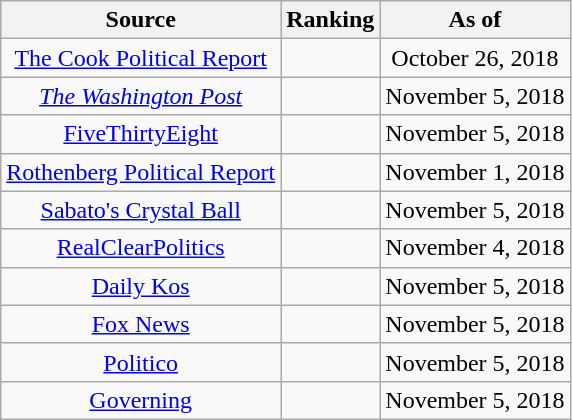<table class="wikitable" style="text-align:center">
<tr>
<th>Source</th>
<th>Ranking</th>
<th>As of</th>
</tr>
<tr>
<td><a href='#'>The Cook Political Report</a></td>
<td></td>
<td>October 26, 2018</td>
</tr>
<tr>
<td><em><a href='#'>The Washington Post</a></em></td>
<td></td>
<td>November 5, 2018</td>
</tr>
<tr>
<td><a href='#'>FiveThirtyEight</a></td>
<td></td>
<td>November 5, 2018</td>
</tr>
<tr>
<td><a href='#'>Rothenberg Political Report</a></td>
<td></td>
<td>November 1, 2018</td>
</tr>
<tr>
<td><a href='#'>Sabato's Crystal Ball</a></td>
<td></td>
<td>November 5, 2018</td>
</tr>
<tr>
<td><a href='#'>RealClearPolitics</a></td>
<td></td>
<td>November 4, 2018</td>
</tr>
<tr>
<td><a href='#'>Daily Kos</a></td>
<td></td>
<td>November 5, 2018</td>
</tr>
<tr>
<td><a href='#'>Fox News</a></td>
<td></td>
<td>November 5, 2018</td>
</tr>
<tr>
<td><a href='#'>Politico</a></td>
<td></td>
<td>November 5, 2018</td>
</tr>
<tr>
<td><a href='#'>Governing</a></td>
<td></td>
<td>November 5, 2018</td>
</tr>
</table>
